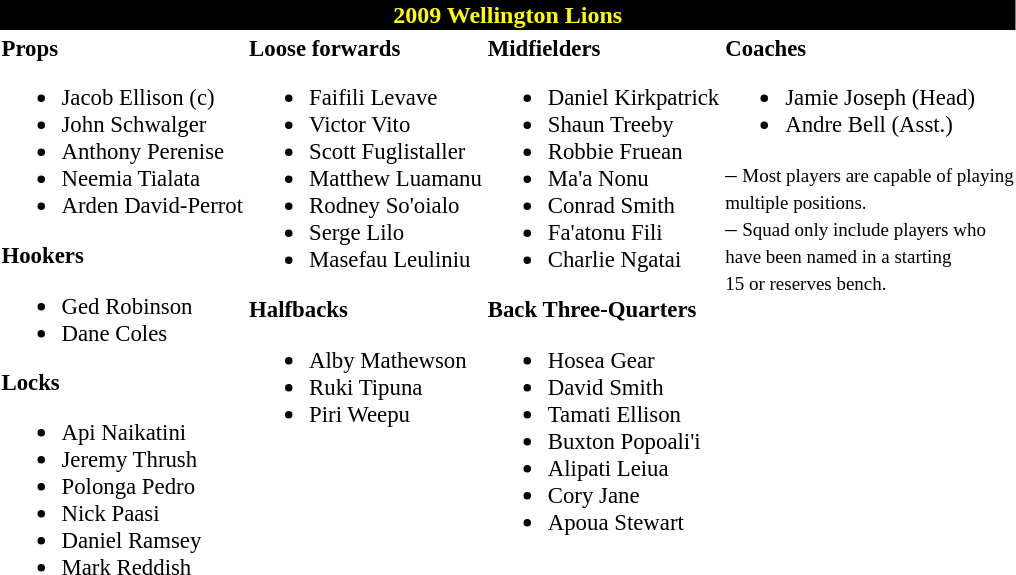<table class="toccolours" style="text-align: left;">
<tr>
<th colspan="4" style="background-color: #000000;color:#FFFF00;text-align:center;">2009 Wellington Lions</th>
</tr>
<tr>
<td style="font-size: 95%;" valign="top"><strong>Props</strong><br><ul><li>Jacob Ellison (c)</li><li>John Schwalger</li><li>Anthony Perenise</li><li>Neemia Tialata</li><li>Arden David-Perrot</li></ul><strong>Hookers</strong><ul><li>Ged Robinson</li><li>Dane Coles</li></ul><strong>Locks</strong><ul><li>Api Naikatini</li><li>Jeremy Thrush</li><li>Polonga Pedro</li><li>Nick Paasi</li><li>Daniel Ramsey</li><li>Mark Reddish</li></ul></td>
<td style="font-size: 95%;" valign="top"><strong>Loose forwards</strong><br><ul><li>Faifili Levave</li><li>Victor Vito</li><li>Scott Fuglistaller</li><li>Matthew Luamanu</li><li>Rodney So'oialo</li><li>Serge Lilo</li><li>Masefau Leuliniu</li></ul><strong>Halfbacks</strong><ul><li>Alby Mathewson</li><li>Ruki Tipuna</li><li>Piri Weepu</li></ul></td>
<td style="font-size: 95%;" valign="top"><strong>Midfielders</strong><br><ul><li>Daniel Kirkpatrick</li><li>Shaun Treeby</li><li>Robbie Fruean</li><li>Ma'a Nonu</li><li>Conrad Smith</li><li>Fa'atonu Fili</li><li>Charlie Ngatai</li></ul><strong>Back Three-Quarters</strong><ul><li>Hosea Gear</li><li>David Smith</li><li>Tamati Ellison</li><li>Buxton Popoali'i</li><li>Alipati Leiua</li><li>Cory Jane</li><li>Apoua Stewart</li></ul></td>
<td style="font-size: 95%;" valign="top"><strong>Coaches</strong><br><ul><li>Jamie Joseph (Head)</li><li>Andre Bell (Asst.)</li></ul>– <small>Most players are capable of playing<br> multiple positions.</small><br>– <small>Squad only include players who<br> have been named in a starting <br>15 or reserves bench.</small></td>
</tr>
</table>
